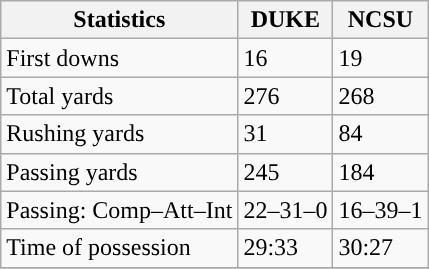<table class="wikitable" style="float: left;">
<tr>
<th>Statistics</th>
<th>DUKE</th>
<th>NCSU</th>
</tr>
<tr>
<td>First downs</td>
<td>16</td>
<td>19</td>
</tr>
<tr>
<td>Total yards</td>
<td>276</td>
<td>268</td>
</tr>
<tr>
<td>Rushing yards</td>
<td>31</td>
<td>84</td>
</tr>
<tr>
<td>Passing yards</td>
<td>245</td>
<td>184</td>
</tr>
<tr>
<td>Passing: Comp–Att–Int</td>
<td>22–31–0</td>
<td>16–39–1</td>
</tr>
<tr>
<td>Time of possession</td>
<td>29:33</td>
<td>30:27</td>
</tr>
<tr>
</tr>
</table>
